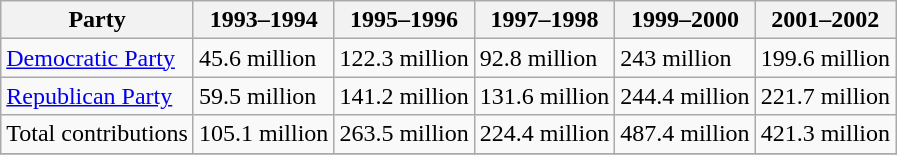<table class="wikitable sortable">
<tr>
<th>Party</th>
<th>1993–1994</th>
<th>1995–1996</th>
<th>1997–1998</th>
<th>1999–2000</th>
<th>2001–2002</th>
</tr>
<tr>
<td><a href='#'>Democratic Party</a></td>
<td>45.6 million</td>
<td>122.3 million</td>
<td>92.8 million</td>
<td>243 million</td>
<td>199.6 million</td>
</tr>
<tr>
<td><a href='#'>Republican Party</a></td>
<td>59.5 million</td>
<td>141.2 million</td>
<td>131.6 million</td>
<td>244.4 million</td>
<td>221.7 million</td>
</tr>
<tr>
<td>Total contributions</td>
<td>105.1 million</td>
<td>263.5 million</td>
<td>224.4 million</td>
<td>487.4 million</td>
<td>421.3 million</td>
</tr>
<tr>
</tr>
</table>
